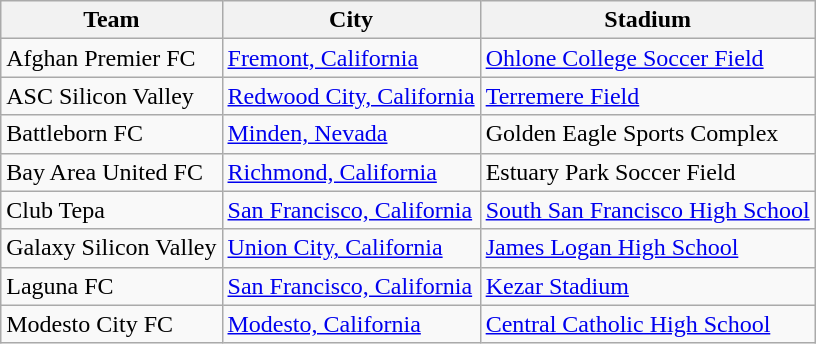<table class="wikitable sortable">
<tr>
<th scope="col">Team</th>
<th scope="col">City</th>
<th scope="col">Stadium</th>
</tr>
<tr>
<td>Afghan Premier FC</td>
<td><a href='#'>Fremont, California</a></td>
<td><a href='#'>Ohlone College Soccer Field</a></td>
</tr>
<tr>
<td>ASC Silicon Valley</td>
<td><a href='#'>Redwood City, California</a></td>
<td><a href='#'>Terremere Field</a></td>
</tr>
<tr>
<td>Battleborn FC</td>
<td><a href='#'>Minden, Nevada</a></td>
<td>Golden Eagle Sports Complex</td>
</tr>
<tr>
<td>Bay Area United FC</td>
<td><a href='#'>Richmond, California</a></td>
<td>Estuary Park Soccer Field</td>
</tr>
<tr>
<td>Club Tepa</td>
<td><a href='#'>San Francisco, California</a></td>
<td><a href='#'>South San Francisco High School</a></td>
</tr>
<tr>
<td>Galaxy Silicon Valley</td>
<td><a href='#'>Union City, California</a></td>
<td><a href='#'>James Logan High School</a></td>
</tr>
<tr>
<td>Laguna FC</td>
<td><a href='#'>San Francisco, California</a></td>
<td><a href='#'>Kezar Stadium</a></td>
</tr>
<tr>
<td>Modesto City FC</td>
<td><a href='#'>Modesto, California</a></td>
<td><a href='#'>Central Catholic High School</a></td>
</tr>
</table>
